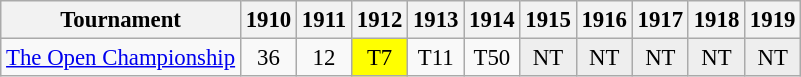<table class="wikitable" style="font-size:95%;text-align:center;">
<tr>
<th>Tournament</th>
<th>1910</th>
<th>1911</th>
<th>1912</th>
<th>1913</th>
<th>1914</th>
<th>1915</th>
<th>1916</th>
<th>1917</th>
<th>1918</th>
<th>1919</th>
</tr>
<tr>
<td align=left><a href='#'>The Open Championship</a></td>
<td>36</td>
<td>12</td>
<td style="background:yellow;">T7</td>
<td>T11</td>
<td>T50</td>
<td style="background:#eeeeee;">NT</td>
<td style="background:#eeeeee;">NT</td>
<td style="background:#eeeeee;">NT</td>
<td style="background:#eeeeee;">NT</td>
<td style="background:#eeeeee;">NT</td>
</tr>
</table>
